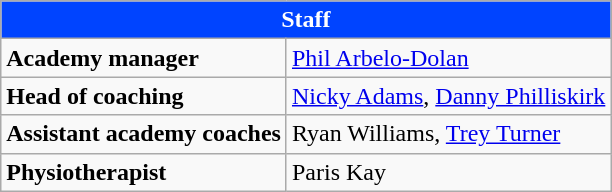<table class="wikitable">
<tr>
<th style="color:white;background:#0044FF" colspan="2">Staff</th>
</tr>
<tr>
<td><strong>Academy manager</strong></td>
<td><a href='#'>Phil Arbelo-Dolan</a></td>
</tr>
<tr>
<td><strong>Head of coaching</strong></td>
<td><a href='#'>Nicky Adams</a>, <a href='#'>Danny Philliskirk</a></td>
</tr>
<tr>
<td><strong>Assistant academy coaches</strong></td>
<td>Ryan Williams, <a href='#'>Trey Turner</a></td>
</tr>
<tr>
<td><strong>Physiotherapist</strong></td>
<td>Paris Kay</td>
</tr>
</table>
